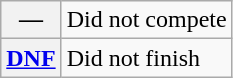<table class="wikitable">
<tr>
<th scope="row">—</th>
<td>Did not compete</td>
</tr>
<tr>
<th scope="row"><a href='#'>DNF</a></th>
<td>Did not finish</td>
</tr>
</table>
